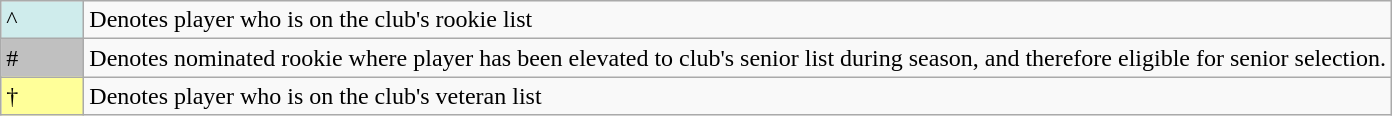<table class="wikitable">
<tr>
<td style="background:#cfecec; border:1px solid #aaa; width:3em;">^</td>
<td>Denotes player who is on the club's rookie list</td>
</tr>
<tr>
<td style="background:silver; border:1px solid #aaa; width:3em;">#</td>
<td>Denotes nominated rookie where player has been elevated to club's senior list during season, and therefore eligible for senior selection.</td>
</tr>
<tr>
<td style="background:#ff9; border:1px solid #aaa; width:3em;">†</td>
<td>Denotes player who is on the club's veteran list</td>
</tr>
</table>
